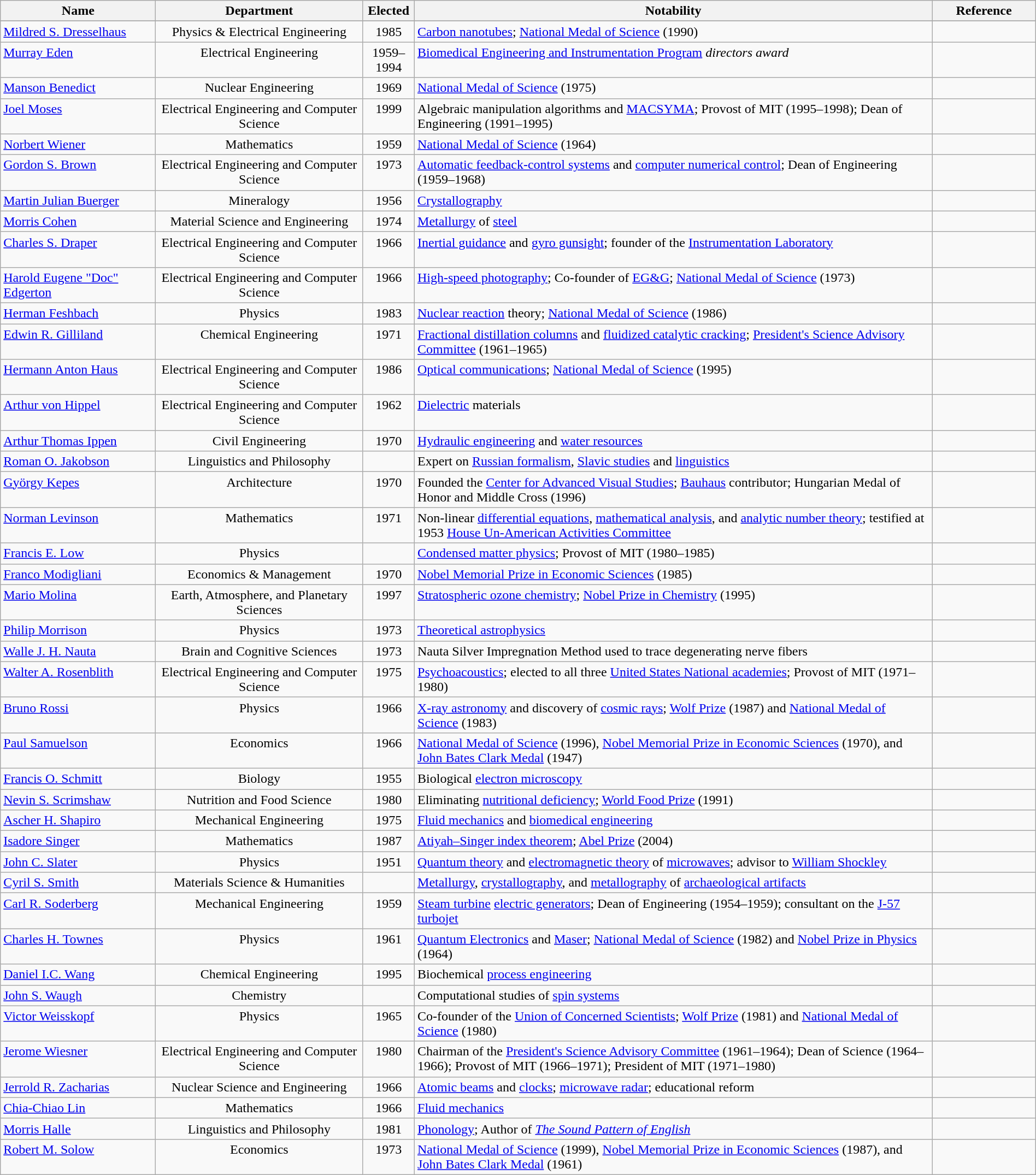<table class="wikitable sortable" style="width:100%">
<tr>
<th width="15%">Name</th>
<th width="20%">Department</th>
<th width="5%">Elected</th>
<th width="50%">Notability</th>
<th width="*">Reference</th>
</tr>
<tr valign="top">
</tr>
<tr valign="top">
<td><a href='#'>Mildred S. Dresselhaus</a></td>
<td align="center">Physics & Electrical Engineering</td>
<td align="center">1985</td>
<td align="left"><a href='#'>Carbon nanotubes</a>; <a href='#'>National Medal of Science</a> (1990)</td>
<td align="center"></td>
</tr>
<tr valign="top">
<td><a href='#'>Murray Eden</a></td>
<td align="center">Electrical Engineering</td>
<td align="center">1959–1994</td>
<td align="left"><a href='#'>Biomedical Engineering and Instrumentation Program</a> <em>directors award</em></td>
<td align="center"></td>
</tr>
<tr valign="top">
<td><a href='#'>Manson Benedict</a></td>
<td align="center">Nuclear Engineering</td>
<td align="center">1969</td>
<td align="left"><a href='#'>National Medal of Science</a> (1975)</td>
<td align="center"></td>
</tr>
<tr valign="top">
<td><a href='#'>Joel Moses</a></td>
<td align="center">Electrical Engineering and Computer Science</td>
<td align="center">1999</td>
<td align="left">Algebraic manipulation algorithms and <a href='#'>MACSYMA</a>; Provost of MIT (1995–1998); Dean of Engineering (1991–1995)</td>
<td align="center"></td>
</tr>
<tr valign="top">
<td><a href='#'>Norbert Wiener</a></td>
<td align="center">Mathematics</td>
<td align="center">1959</td>
<td align="left"><a href='#'>National Medal of Science</a> (1964)</td>
<td align="center"></td>
</tr>
<tr valign="top">
<td><a href='#'>Gordon S. Brown</a></td>
<td align="center">Electrical Engineering and Computer Science</td>
<td align="center">1973</td>
<td align="left"><a href='#'>Automatic feedback-control systems</a> and <a href='#'>computer numerical control</a>; Dean of Engineering (1959–1968)</td>
<td align="center"></td>
</tr>
<tr valign="top">
<td><a href='#'>Martin Julian Buerger</a></td>
<td align="center">Mineralogy</td>
<td align="center">1956</td>
<td align="left"><a href='#'>Crystallography</a></td>
<td align="center"></td>
</tr>
<tr valign="top">
<td><a href='#'>Morris Cohen</a></td>
<td align="center">Material Science and Engineering</td>
<td align="center">1974</td>
<td align="left"><a href='#'>Metallurgy</a> of <a href='#'>steel</a></td>
<td align="center"></td>
</tr>
<tr valign="top">
<td><a href='#'>Charles S. Draper</a></td>
<td align="center">Electrical Engineering and Computer Science</td>
<td align="center">1966</td>
<td align="left"><a href='#'>Inertial guidance</a> and <a href='#'>gyro gunsight</a>; founder of the <a href='#'>Instrumentation Laboratory</a></td>
<td align="center"></td>
</tr>
<tr valign="top">
<td><a href='#'>Harold Eugene "Doc" Edgerton</a></td>
<td align="center">Electrical Engineering and Computer Science</td>
<td align="center">1966</td>
<td align="left"><a href='#'>High-speed photography</a>; Co-founder of <a href='#'>EG&G</a>; <a href='#'>National Medal of Science</a> (1973)</td>
<td align="center"></td>
</tr>
<tr valign="top">
<td><a href='#'>Herman Feshbach</a></td>
<td align="center">Physics</td>
<td align="center">1983</td>
<td align="left"><a href='#'>Nuclear reaction</a> theory; <a href='#'>National Medal of Science</a> (1986)</td>
<td align="center"></td>
</tr>
<tr valign="top">
<td><a href='#'>Edwin R. Gilliland</a></td>
<td align="center">Chemical Engineering</td>
<td align="center">1971</td>
<td align="left"><a href='#'>Fractional distillation columns</a> and <a href='#'>fluidized catalytic cracking</a>; <a href='#'>President's Science Advisory Committee</a> (1961–1965)</td>
<td align="center"></td>
</tr>
<tr valign="top">
<td><a href='#'>Hermann Anton Haus</a></td>
<td align="center">Electrical Engineering and Computer Science</td>
<td align="center">1986</td>
<td align="left"><a href='#'>Optical communications</a>; <a href='#'>National Medal of Science</a> (1995)</td>
<td align="center"></td>
</tr>
<tr valign="top">
<td><a href='#'>Arthur von Hippel</a></td>
<td align="center">Electrical Engineering and Computer Science</td>
<td align="center">1962</td>
<td align="left"><a href='#'>Dielectric</a> materials</td>
<td align="center"></td>
</tr>
<tr valign="top">
<td><a href='#'>Arthur Thomas Ippen</a></td>
<td align="center">Civil Engineering</td>
<td align="center">1970</td>
<td align="left"><a href='#'>Hydraulic engineering</a> and <a href='#'>water resources</a></td>
<td align="center"></td>
</tr>
<tr valign="top">
<td><a href='#'>Roman O. Jakobson</a></td>
<td align="center">Linguistics and Philosophy</td>
<td align="center"></td>
<td align="left">Expert on <a href='#'>Russian formalism</a>, <a href='#'>Slavic studies</a> and <a href='#'>linguistics</a></td>
<td align="center"></td>
</tr>
<tr valign="top">
<td><a href='#'>György Kepes</a></td>
<td align="center">Architecture</td>
<td align="center">1970</td>
<td align="left">Founded the <a href='#'>Center for Advanced Visual Studies</a>; <a href='#'>Bauhaus</a> contributor; Hungarian Medal of Honor and Middle Cross (1996)</td>
<td align="center"></td>
</tr>
<tr valign="top">
<td><a href='#'>Norman Levinson</a></td>
<td align="center">Mathematics</td>
<td align="center">1971</td>
<td align="left">Non-linear <a href='#'>differential equations</a>, <a href='#'>mathematical analysis</a>, and <a href='#'>analytic number theory</a>; testified at 1953 <a href='#'>House Un-American Activities Committee</a></td>
<td align="center"></td>
</tr>
<tr valign="top">
<td><a href='#'>Francis E. Low</a></td>
<td align="center">Physics</td>
<td align="center"></td>
<td align="left"><a href='#'>Condensed matter physics</a>; Provost of MIT (1980–1985)</td>
<td align="center"></td>
</tr>
<tr valign="top">
<td><a href='#'>Franco Modigliani</a></td>
<td align="center">Economics & Management</td>
<td align="center">1970</td>
<td align="left"><a href='#'>Nobel Memorial Prize in Economic Sciences</a> (1985)</td>
<td align="center"></td>
</tr>
<tr valign="top">
<td><a href='#'>Mario Molina</a></td>
<td align="center">Earth, Atmosphere, and Planetary Sciences</td>
<td align="center">1997</td>
<td align="left"><a href='#'>Stratospheric ozone chemistry</a>; <a href='#'>Nobel Prize in Chemistry</a> (1995)</td>
<td align="center"></td>
</tr>
<tr valign="top">
<td><a href='#'>Philip Morrison</a></td>
<td align="center">Physics</td>
<td align="center">1973</td>
<td align="left"><a href='#'>Theoretical astrophysics</a></td>
<td align="center"></td>
</tr>
<tr valign="top">
<td><a href='#'>Walle J. H. Nauta</a></td>
<td align="center">Brain and Cognitive Sciences</td>
<td align="center">1973</td>
<td align="left">Nauta Silver Impregnation Method used to trace degenerating nerve fibers</td>
<td align="center"></td>
</tr>
<tr valign="top">
<td><a href='#'>Walter A. Rosenblith</a></td>
<td align="center">Electrical Engineering and Computer Science</td>
<td align="center">1975</td>
<td align="left"><a href='#'>Psychoacoustics</a>; elected to all three <a href='#'>United States National academies</a>; Provost of MIT (1971–1980)</td>
<td align="center"></td>
</tr>
<tr valign="top">
<td><a href='#'>Bruno Rossi</a></td>
<td align="center">Physics</td>
<td align="center">1966</td>
<td align="left"><a href='#'>X-ray astronomy</a> and discovery of <a href='#'>cosmic rays</a>; <a href='#'>Wolf Prize</a> (1987) and <a href='#'>National Medal of Science</a> (1983)</td>
<td align="center"></td>
</tr>
<tr valign="top">
<td><a href='#'>Paul Samuelson</a></td>
<td align="center">Economics</td>
<td align="center">1966</td>
<td align="left"><a href='#'>National Medal of Science</a> (1996), <a href='#'>Nobel Memorial Prize in Economic Sciences</a> (1970), and <a href='#'>John Bates Clark Medal</a> (1947)</td>
<td align="center"></td>
</tr>
<tr valign="top">
<td><a href='#'>Francis O. Schmitt</a></td>
<td align="center">Biology</td>
<td align="center">1955</td>
<td align="left">Biological <a href='#'>electron microscopy</a></td>
<td align="center"></td>
</tr>
<tr valign="top">
<td><a href='#'>Nevin S. Scrimshaw</a></td>
<td align="center">Nutrition and Food Science</td>
<td align="center">1980</td>
<td align="left">Eliminating <a href='#'>nutritional deficiency</a>; <a href='#'>World Food Prize</a> (1991)</td>
<td align="center"></td>
</tr>
<tr valign="top">
<td><a href='#'>Ascher H. Shapiro</a></td>
<td align="center">Mechanical Engineering</td>
<td align="center">1975</td>
<td align="left"><a href='#'>Fluid mechanics</a> and <a href='#'>biomedical engineering</a></td>
<td align="center"></td>
</tr>
<tr valign="top">
<td><a href='#'>Isadore Singer</a></td>
<td align="center">Mathematics</td>
<td align="center">1987</td>
<td align="left"><a href='#'>Atiyah–Singer index theorem</a>; <a href='#'>Abel Prize</a> (2004)</td>
<td align="center"></td>
</tr>
<tr valign="top">
<td><a href='#'>John C. Slater</a></td>
<td align="center">Physics</td>
<td align="center">1951</td>
<td align="left"><a href='#'>Quantum theory</a> and <a href='#'>electromagnetic theory</a> of <a href='#'>microwaves</a>; advisor to <a href='#'>William Shockley</a></td>
<td align="center"></td>
</tr>
<tr valign="top">
<td><a href='#'>Cyril S. Smith</a></td>
<td align="center">Materials Science & Humanities</td>
<td align="center"></td>
<td align="left"><a href='#'>Metallurgy</a>, <a href='#'>crystallography</a>, and <a href='#'>metallography</a> of <a href='#'>archaeological artifacts</a></td>
<td align="center"></td>
</tr>
<tr valign="top">
<td><a href='#'>Carl R. Soderberg</a></td>
<td align="center">Mechanical Engineering</td>
<td align="center">1959</td>
<td align="left"><a href='#'>Steam turbine</a> <a href='#'>electric generators</a>; Dean of Engineering (1954–1959); consultant on the <a href='#'>J-57 turbojet</a></td>
<td align="center"></td>
</tr>
<tr valign="top">
<td><a href='#'>Charles H. Townes</a></td>
<td align="center">Physics</td>
<td align="center">1961</td>
<td align="left"><a href='#'>Quantum Electronics</a> and <a href='#'>Maser</a>; <a href='#'>National Medal of Science</a> (1982) and <a href='#'>Nobel Prize in Physics</a> (1964)</td>
<td align="center"></td>
</tr>
<tr valign="top">
<td><a href='#'>Daniel I.C. Wang</a></td>
<td align="center">Chemical Engineering</td>
<td align="center">1995</td>
<td align="left">Biochemical <a href='#'>process engineering</a></td>
<td align="center"></td>
</tr>
<tr valign="top">
<td><a href='#'>John S. Waugh</a></td>
<td align="center">Chemistry</td>
<td align="center"></td>
<td align="left">Computational studies of <a href='#'>spin systems</a></td>
<td align="center"></td>
</tr>
<tr valign="top">
<td><a href='#'>Victor Weisskopf</a></td>
<td align="center">Physics</td>
<td align="center">1965</td>
<td align="left">Co-founder of the <a href='#'>Union of Concerned Scientists</a>; <a href='#'>Wolf Prize</a> (1981) and <a href='#'>National Medal of Science</a> (1980)</td>
<td align="center"></td>
</tr>
<tr valign="top">
<td><a href='#'>Jerome Wiesner</a></td>
<td align="center">Electrical Engineering and Computer Science</td>
<td align="center">1980</td>
<td align="left">Chairman of the <a href='#'>President's Science Advisory Committee</a> (1961–1964); Dean of Science (1964–1966); Provost of MIT (1966–1971); President of MIT (1971–1980)</td>
<td align="center"></td>
</tr>
<tr valign="top">
<td><a href='#'>Jerrold R. Zacharias</a></td>
<td align="center">Nuclear Science and Engineering</td>
<td align="center">1966</td>
<td align="left"><a href='#'>Atomic beams</a> and <a href='#'>clocks</a>; <a href='#'>microwave radar</a>; educational reform</td>
<td align="center"></td>
</tr>
<tr valign="top">
<td><a href='#'>Chia-Chiao Lin</a></td>
<td align="center">Mathematics</td>
<td align="center">1966</td>
<td align="left"><a href='#'>Fluid mechanics</a></td>
<td align="center"></td>
</tr>
<tr valign="top">
<td><a href='#'>Morris Halle</a></td>
<td align="center">Linguistics and Philosophy</td>
<td align="center">1981</td>
<td align="left"><a href='#'>Phonology</a>; Author of <em><a href='#'>The Sound Pattern of English</a></em></td>
<td align="center"></td>
</tr>
<tr valign="top">
<td><a href='#'>Robert M. Solow</a></td>
<td align="center">Economics</td>
<td align="center">1973</td>
<td align="left"><a href='#'>National Medal of Science</a> (1999), <a href='#'>Nobel Memorial Prize in Economic Sciences</a> (1987), and <a href='#'>John Bates Clark Medal</a> (1961)</td>
<td align="center"></td>
</tr>
</table>
